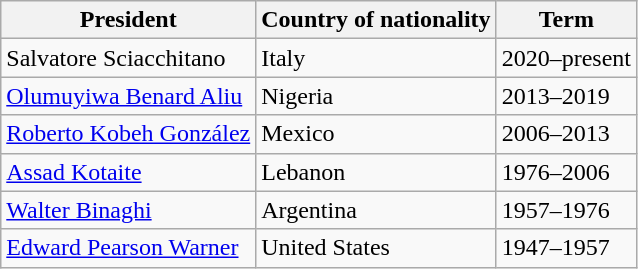<table class="sortable wikitable">
<tr>
<th>President</th>
<th>Country of nationality</th>
<th>Term</th>
</tr>
<tr>
<td>Salvatore Sciacchitano</td>
<td>Italy</td>
<td>2020–present</td>
</tr>
<tr>
<td><a href='#'>Olumuyiwa Benard Aliu</a></td>
<td>Nigeria</td>
<td>2013–2019</td>
</tr>
<tr>
<td><a href='#'>Roberto Kobeh González</a></td>
<td>Mexico</td>
<td>2006–2013</td>
</tr>
<tr>
<td><a href='#'>Assad Kotaite</a></td>
<td>Lebanon</td>
<td>1976–2006</td>
</tr>
<tr>
<td><a href='#'>Walter Binaghi</a></td>
<td>Argentina</td>
<td>1957–1976</td>
</tr>
<tr>
<td><a href='#'>Edward Pearson Warner</a></td>
<td>United States</td>
<td>1947–1957</td>
</tr>
</table>
